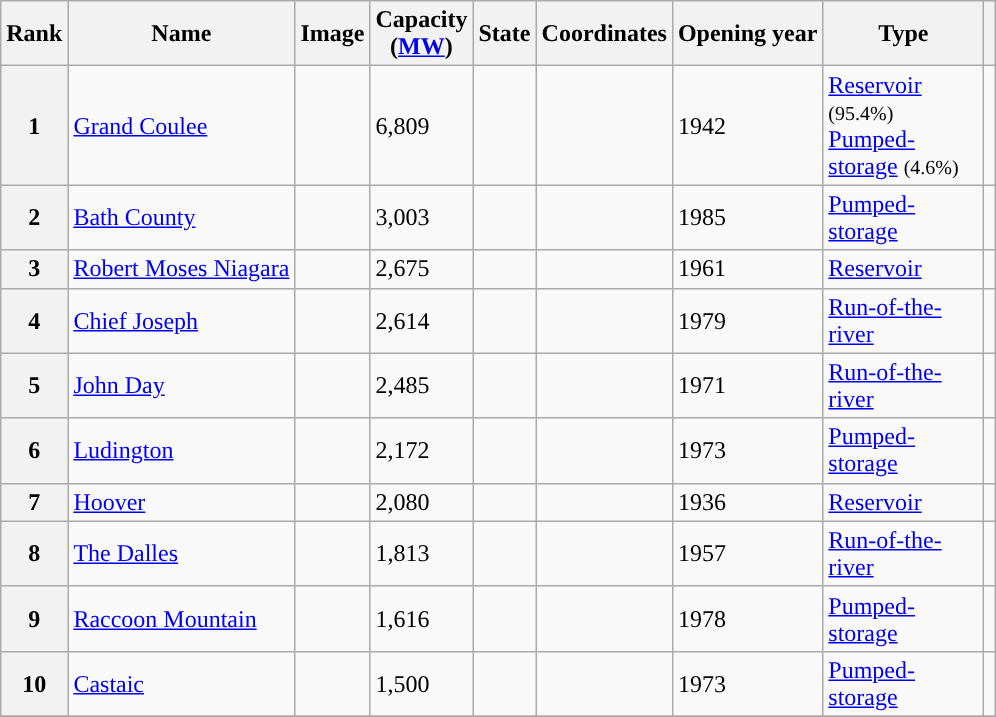<table class="wikitable sortable">
<tr>
<th class="unsortable">Rank</th>
<th>Name</th>
<th>Image</th>
<th>Capacity<br>(<a href='#'>MW</a>)</th>
<th>State</th>
<th>Coordinates</th>
<th>Opening year</th>
<th style="width: 100px">Type</th>
<th class="unsortable"></th>
</tr>
<tr>
<th>1</th>
<td><a href='#'>Grand Coulee</a></td>
<td></td>
<td>6,809</td>
<td></td>
<td></td>
<td>1942</td>
<td><a href='#'>Reservoir</a> <small>(95.4%)</small><br><a href='#'>Pumped-storage</a> <small>(4.6%)</small></td>
<td></td>
</tr>
<tr>
<th>2</th>
<td><a href='#'>Bath County</a></td>
<td></td>
<td>3,003</td>
<td></td>
<td></td>
<td>1985</td>
<td><a href='#'>Pumped-storage</a></td>
<td></td>
</tr>
<tr>
<th>3</th>
<td><a href='#'>Robert Moses Niagara</a></td>
<td></td>
<td>2,675</td>
<td></td>
<td></td>
<td>1961</td>
<td><a href='#'>Reservoir</a></td>
<td></td>
</tr>
<tr>
<th>4</th>
<td><a href='#'>Chief Joseph</a></td>
<td></td>
<td>2,614</td>
<td></td>
<td></td>
<td>1979</td>
<td><a href='#'>Run-of-the-river</a></td>
<td></td>
</tr>
<tr>
<th>5</th>
<td><a href='#'>John Day</a></td>
<td></td>
<td>2,485</td>
<td><br></td>
<td></td>
<td>1971</td>
<td><a href='#'>Run-of-the-river</a></td>
<td></td>
</tr>
<tr>
<th>6</th>
<td><a href='#'>Ludington</a></td>
<td></td>
<td>2,172</td>
<td></td>
<td></td>
<td>1973</td>
<td><a href='#'>Pumped-storage</a></td>
<td></td>
</tr>
<tr>
<th>7</th>
<td><a href='#'>Hoover</a></td>
<td></td>
<td>2,080</td>
<td><br></td>
<td></td>
<td>1936</td>
<td><a href='#'>Reservoir</a></td>
<td></td>
</tr>
<tr>
<th>8</th>
<td><a href='#'>The Dalles</a></td>
<td></td>
<td>1,813</td>
<td><br></td>
<td></td>
<td>1957</td>
<td><a href='#'>Run-of-the-river</a></td>
<td></td>
</tr>
<tr>
<th>9</th>
<td><a href='#'>Raccoon Mountain</a></td>
<td></td>
<td>1,616</td>
<td></td>
<td></td>
<td>1978</td>
<td><a href='#'>Pumped-storage</a></td>
<td></td>
</tr>
<tr>
<th>10</th>
<td><a href='#'>Castaic</a></td>
<td></td>
<td>1,500</td>
<td></td>
<td></td>
<td>1973</td>
<td><a href='#'>Pumped-storage</a></td>
<td></td>
</tr>
<tr>
</tr>
</table>
